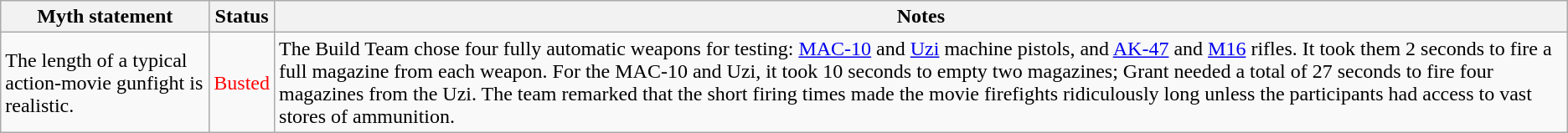<table class="wikitable plainrowheaders">
<tr>
<th>Myth statement</th>
<th>Status</th>
<th>Notes</th>
</tr>
<tr>
<td>The length of a typical action-movie gunfight is realistic.</td>
<td style="color:red">Busted</td>
<td>The Build Team chose four fully automatic weapons for testing: <a href='#'>MAC-10</a> and <a href='#'>Uzi</a> machine pistols, and <a href='#'>AK-47</a> and <a href='#'>M16</a> rifles. It took them 2 seconds to fire a full magazine from each weapon. For the MAC-10 and Uzi, it took 10 seconds to empty two magazines; Grant needed a total of 27 seconds to fire four magazines from the Uzi. The team remarked that the short firing times made the movie firefights ridiculously long unless the participants had access to vast stores of ammunition.</td>
</tr>
</table>
